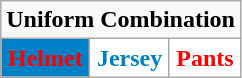<table class="wikitable"  style="display: inline-table;">
<tr>
<td align="center" Colspan="3"><strong>Uniform Combination</strong></td>
</tr>
<tr align="center">
<td style="background:#0080C6; color:red"><strong>Helmet</strong></td>
<td style="background:white; color: #0080C6;"><strong>Jersey</strong></td>
<td style="background:white; color:red"><strong>Pants</strong></td>
</tr>
</table>
